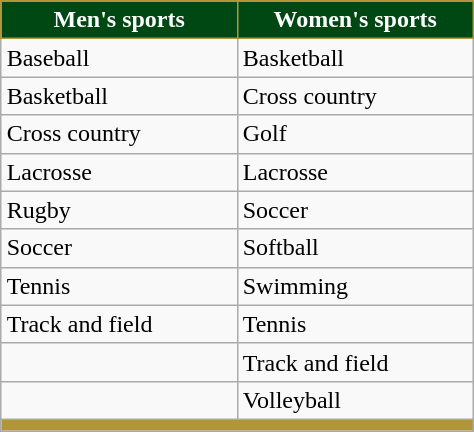<table class="wikitable"; style="float:right; clear:right; margin-left: 25px">
<tr>
<th width= 150px style= "background:#004813; color:white; border:1px solid #B1953B">Men's sports</th>
<th width= 150px style= "background:#004813; color:white; border:1px solid #B1953B">Women's sports</th>
</tr>
<tr>
<td>Baseball</td>
<td>Basketball</td>
</tr>
<tr>
<td>Basketball</td>
<td>Cross country</td>
</tr>
<tr>
<td>Cross country</td>
<td>Golf</td>
</tr>
<tr>
<td>Lacrosse</td>
<td>Lacrosse</td>
</tr>
<tr>
<td>Rugby</td>
<td>Soccer</td>
</tr>
<tr>
<td>Soccer</td>
<td>Softball</td>
</tr>
<tr>
<td>Tennis</td>
<td>Swimming</td>
</tr>
<tr>
<td>Track and field</td>
<td>Tennis</td>
</tr>
<tr>
<td></td>
<td>Track and field</td>
</tr>
<tr>
<td></td>
<td>Volleyball</td>
</tr>
<tr>
<td colspan=2 style= "background:#B1953B; color:white"></td>
</tr>
</table>
